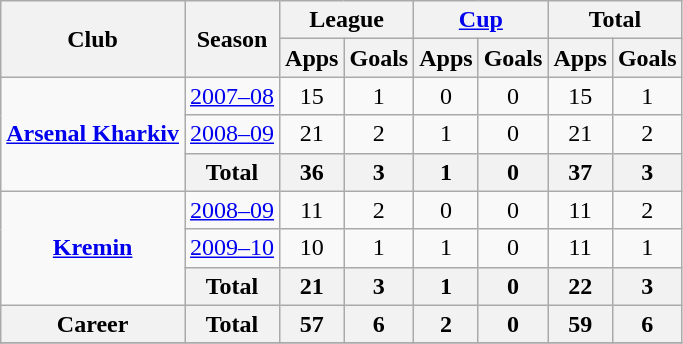<table class="wikitable sortable" style="text-align: center;">
<tr>
<th rowspan="2">Club</th>
<th rowspan="2">Season</th>
<th colspan="2">League</th>
<th colspan="2"><a href='#'>Cup</a></th>
<th colspan="2">Total</th>
</tr>
<tr>
<th>Apps</th>
<th>Goals</th>
<th>Apps</th>
<th>Goals</th>
<th>Apps</th>
<th>Goals</th>
</tr>
<tr>
<td rowspan="3"><strong><a href='#'>Arsenal Kharkiv</a></strong></td>
<td><a href='#'>2007–08</a></td>
<td>15</td>
<td>1</td>
<td>0</td>
<td>0</td>
<td>15</td>
<td>1</td>
</tr>
<tr>
<td><a href='#'>2008–09</a></td>
<td>21</td>
<td>2</td>
<td>1</td>
<td>0</td>
<td>21</td>
<td>2</td>
</tr>
<tr>
<th>Total</th>
<th>36</th>
<th>3</th>
<th>1</th>
<th>0</th>
<th>37</th>
<th>3</th>
</tr>
<tr>
<td rowspan="3"><strong><a href='#'>Kremin</a></strong></td>
<td><a href='#'>2008–09</a></td>
<td>11</td>
<td>2</td>
<td>0</td>
<td>0</td>
<td>11</td>
<td>2</td>
</tr>
<tr>
<td><a href='#'>2009–10</a></td>
<td>10</td>
<td>1</td>
<td>1</td>
<td>0</td>
<td>11</td>
<td>1</td>
</tr>
<tr>
<th>Total</th>
<th>21</th>
<th>3</th>
<th>1</th>
<th>0</th>
<th>22</th>
<th>3</th>
</tr>
<tr>
<th>Career</th>
<th>Total</th>
<th>57</th>
<th>6</th>
<th>2</th>
<th>0</th>
<th>59</th>
<th>6</th>
</tr>
<tr>
</tr>
</table>
